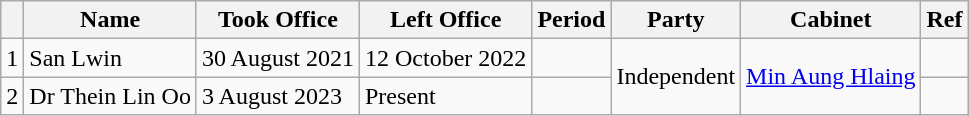<table class="wikitable">
<tr>
<th></th>
<th>Name</th>
<th>Took Office</th>
<th>Left Office</th>
<th>Period</th>
<th>Party</th>
<th>Cabinet</th>
<th>Ref</th>
</tr>
<tr>
<td>1</td>
<td>San Lwin</td>
<td>30 August 2021</td>
<td>12 October 2022</td>
<td></td>
<td rowspan="2">Independent</td>
<td rowspan="2"><a href='#'>Min Aung Hlaing</a></td>
<td></td>
</tr>
<tr>
<td>2</td>
<td>Dr Thein Lin Oo</td>
<td>3 August 2023</td>
<td>Present</td>
<td></td>
<td></td>
</tr>
</table>
